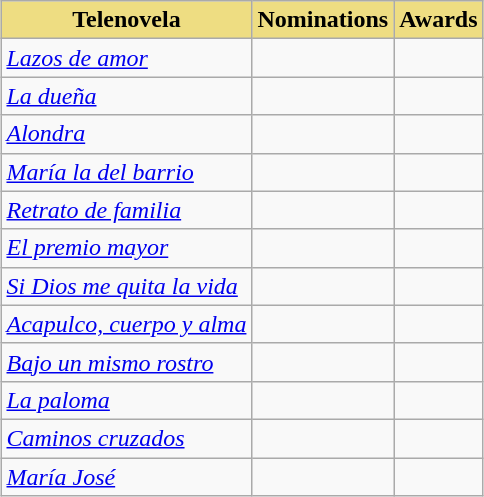<table class="wikitable sortable" style="margin:1em auto;">
<tr>
<th style="background-color:#EEDD82;">Telenovela</th>
<th style="background-color:#EEDD82;">Nominations</th>
<th style="background-color:#EEDD82;">Awards</th>
</tr>
<tr>
<td><em><a href='#'>Lazos de amor</a></em></td>
<td></td>
<td></td>
</tr>
<tr>
<td><em><a href='#'>La dueña</a></em></td>
<td></td>
<td></td>
</tr>
<tr>
<td><em><a href='#'>Alondra</a></em></td>
<td></td>
<td></td>
</tr>
<tr>
<td><em><a href='#'>María la del barrio</a></em></td>
<td></td>
<td></td>
</tr>
<tr>
<td><em><a href='#'>Retrato de familia</a></em></td>
<td></td>
<td></td>
</tr>
<tr>
<td><em><a href='#'>El premio mayor</a></em></td>
<td></td>
<td></td>
</tr>
<tr>
<td><em><a href='#'>Si Dios me quita la vida</a></em></td>
<td></td>
<td></td>
</tr>
<tr>
<td><em><a href='#'>Acapulco, cuerpo y alma</a></em></td>
<td></td>
<td></td>
</tr>
<tr>
<td><em><a href='#'>Bajo un mismo rostro</a></em></td>
<td></td>
<td></td>
</tr>
<tr>
<td><em><a href='#'>La paloma</a></em></td>
<td></td>
<td></td>
</tr>
<tr>
<td><em><a href='#'>Caminos cruzados</a></em></td>
<td></td>
<td></td>
</tr>
<tr>
<td><em><a href='#'>María José</a></em></td>
<td></td>
<td></td>
</tr>
</table>
